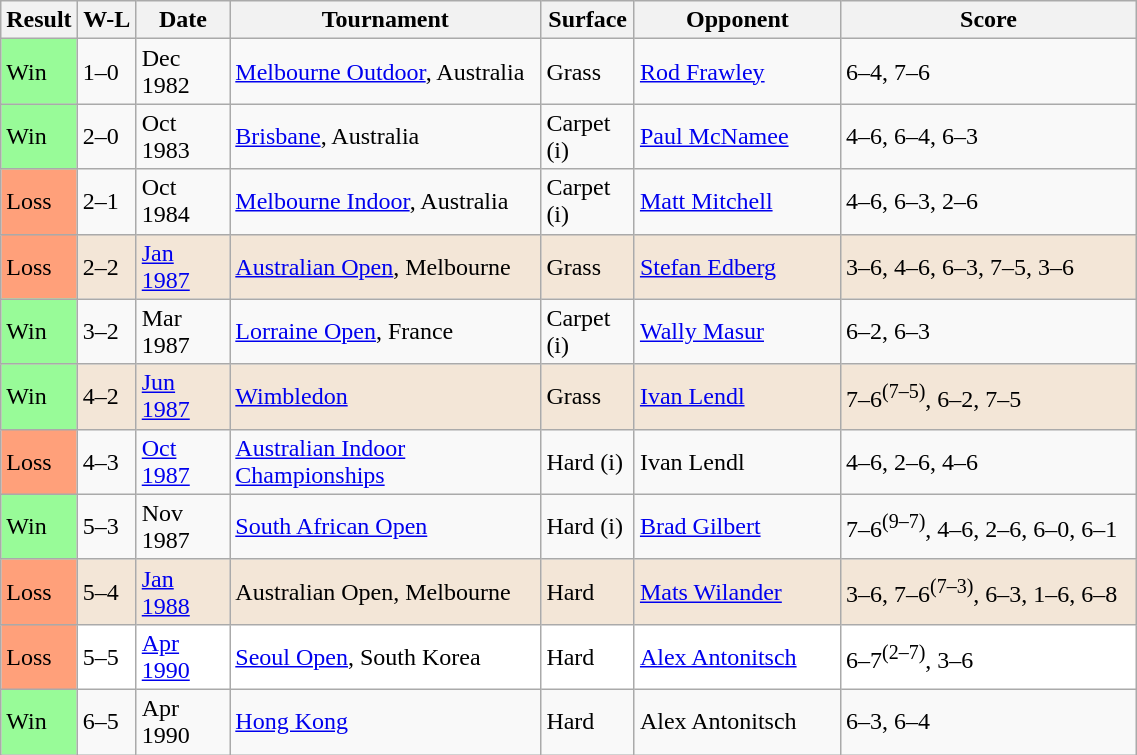<table class="wikitable sortable">
<tr>
<th>Result</th>
<th style="width:32px" class="unsortable">W-L</th>
<th style="width:55px">Date</th>
<th style="width:200px">Tournament</th>
<th style="width:55px">Surface</th>
<th style="width:130px">Opponent</th>
<th class="unsortable" style="width:190px">Score</th>
</tr>
<tr>
<td style="background:#98fb98;">Win</td>
<td>1–0</td>
<td>Dec 1982</td>
<td><a href='#'>Melbourne Outdoor</a>, Australia</td>
<td>Grass</td>
<td> <a href='#'>Rod Frawley</a></td>
<td>6–4, 7–6</td>
</tr>
<tr>
<td style="background:#98fb98;">Win</td>
<td>2–0</td>
<td>Oct 1983</td>
<td><a href='#'>Brisbane</a>, Australia</td>
<td>Carpet (i)</td>
<td> <a href='#'>Paul McNamee</a></td>
<td>4–6, 6–4, 6–3</td>
</tr>
<tr>
<td style="background:#ffa07a;">Loss</td>
<td>2–1</td>
<td>Oct 1984</td>
<td><a href='#'>Melbourne Indoor</a>, Australia</td>
<td>Carpet (i)</td>
<td> <a href='#'>Matt Mitchell</a></td>
<td>4–6, 6–3, 2–6</td>
</tr>
<tr style="background:#f3e6d7;">
<td style="background:#ffa07a;">Loss</td>
<td>2–2</td>
<td><a href='#'>Jan 1987</a></td>
<td><a href='#'>Australian Open</a>, Melbourne</td>
<td>Grass</td>
<td> <a href='#'>Stefan Edberg</a></td>
<td>3–6, 4–6, 6–3, 7–5, 3–6</td>
</tr>
<tr>
<td style="background:#98fb98;">Win</td>
<td>3–2</td>
<td>Mar 1987</td>
<td><a href='#'>Lorraine Open</a>, France</td>
<td>Carpet (i)</td>
<td> <a href='#'>Wally Masur</a></td>
<td>6–2, 6–3</td>
</tr>
<tr style="background:#f3e6d7;">
<td style="background:#98fb98;">Win</td>
<td>4–2</td>
<td><a href='#'>Jun 1987</a></td>
<td><a href='#'>Wimbledon</a></td>
<td>Grass</td>
<td> <a href='#'>Ivan Lendl</a></td>
<td>7–6<sup>(7–5)</sup>, 6–2, 7–5</td>
</tr>
<tr>
<td style="background:#ffa07a;">Loss</td>
<td>4–3</td>
<td><a href='#'>Oct 1987</a></td>
<td><a href='#'>Australian Indoor Championships</a></td>
<td>Hard (i)</td>
<td> Ivan Lendl</td>
<td>4–6, 2–6, 4–6</td>
</tr>
<tr>
<td style="background:#98fb98;">Win</td>
<td>5–3</td>
<td>Nov 1987</td>
<td><a href='#'>South African Open</a></td>
<td>Hard (i)</td>
<td> <a href='#'>Brad Gilbert</a></td>
<td>7–6<sup>(9–7)</sup>, 4–6, 2–6, 6–0, 6–1</td>
</tr>
<tr style="background:#f3e6d7;">
<td style="background:#ffa07a;">Loss</td>
<td>5–4</td>
<td><a href='#'>Jan 1988</a></td>
<td>Australian Open, Melbourne</td>
<td>Hard</td>
<td> <a href='#'>Mats Wilander</a></td>
<td>3–6, 7–6<sup>(7–3)</sup>, 6–3, 1–6, 6–8</td>
</tr>
<tr bgcolor="#ffffff">
<td style="background:#ffa07a;">Loss</td>
<td>5–5</td>
<td><a href='#'>Apr 1990</a></td>
<td><a href='#'>Seoul Open</a>, South Korea</td>
<td>Hard</td>
<td> <a href='#'>Alex Antonitsch</a></td>
<td>6–7<sup>(2–7)</sup>, 3–6</td>
</tr>
<tr>
<td style="background:#98fb98;">Win</td>
<td>6–5</td>
<td>Apr 1990</td>
<td><a href='#'>Hong Kong</a></td>
<td>Hard</td>
<td> Alex Antonitsch</td>
<td>6–3, 6–4</td>
</tr>
</table>
